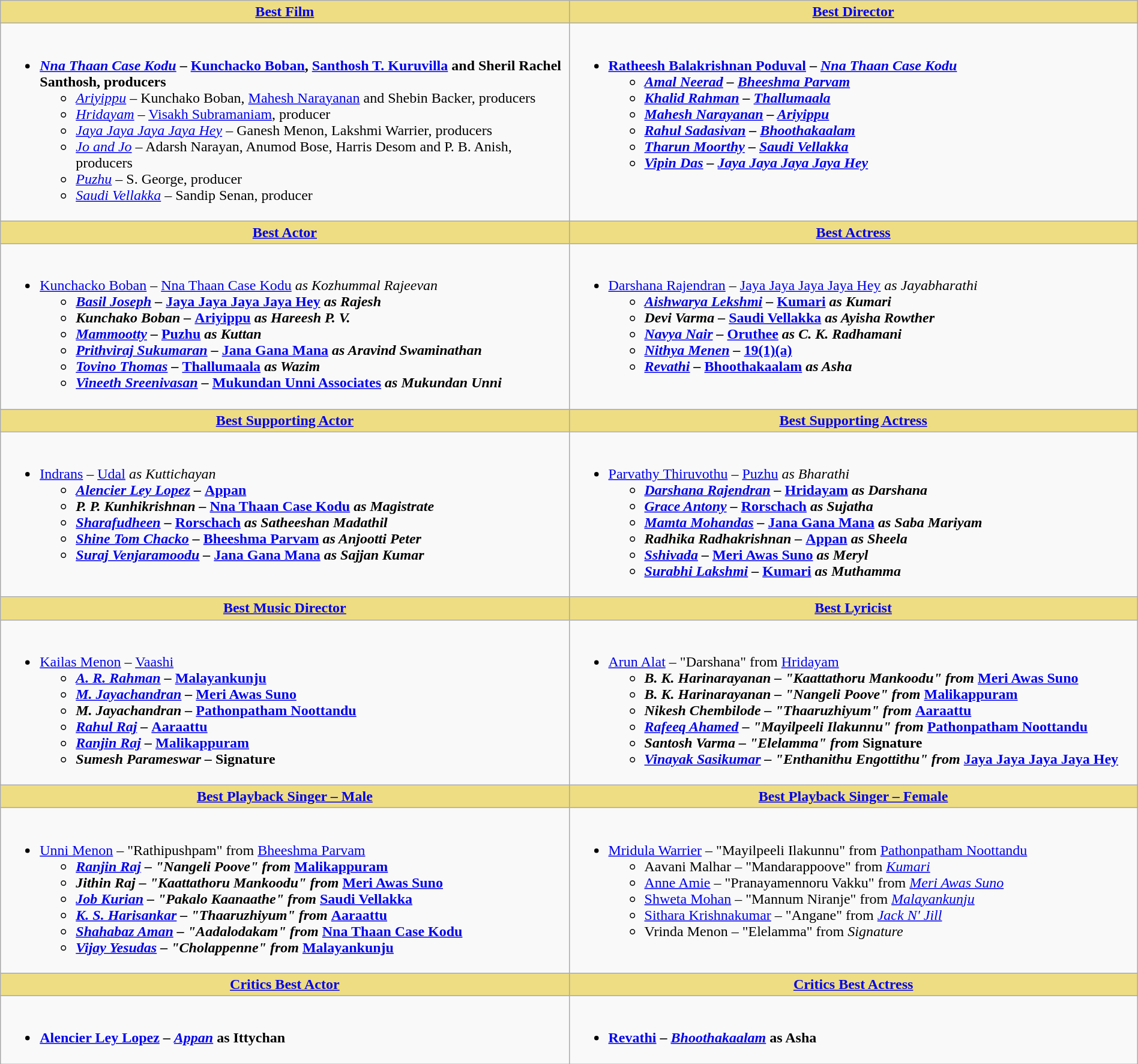<table class="wikitable" width=100% |>
<tr>
<th ! style="background:#eedd82; text-align:center; width:50%;"><a href='#'>Best Film</a></th>
<th ! style="background:#eedd82; text-align:center; width:50%;"><a href='#'>Best Director</a></th>
</tr>
<tr>
<td valign="top"><br><ul><li><strong><em><a href='#'>Nna Thaan Case Kodu</a></em></strong> <strong>– <a href='#'>Kunchacko Boban</a>, <a href='#'>Santhosh T. Kuruvilla</a> and Sheril Rachel Santhosh, producers</strong><ul><li><em><a href='#'>Ariyippu</a></em> – Kunchako Boban, <a href='#'>Mahesh Narayanan</a> and Shebin Backer, producers</li><li><em><a href='#'>Hridayam</a></em> – <a href='#'>Visakh Subramaniam</a>, producer</li><li><em><a href='#'>Jaya Jaya Jaya Jaya Hey</a></em> – Ganesh Menon, Lakshmi Warrier, producers</li><li><em><a href='#'>Jo and Jo</a></em> – Adarsh Narayan, Anumod Bose, Harris Desom and P. B. Anish, producers</li><li><em><a href='#'>Puzhu</a></em> – S. George, producer</li><li><em><a href='#'>Saudi Vellakka</a></em> – Sandip Senan, producer</li></ul></li></ul></td>
<td valign="top"><br><ul><li><strong><a href='#'>Ratheesh Balakrishnan Poduval</a> – <em><a href='#'>Nna Thaan Case Kodu</a><strong><em><ul><li><a href='#'>Amal Neerad</a> – </em><a href='#'>Bheeshma Parvam</a><em></li><li><a href='#'>Khalid Rahman</a> – </em><a href='#'>Thallumaala</a><em></li><li><a href='#'>Mahesh Narayanan</a> – </em><a href='#'>Ariyippu</a><em></li><li><a href='#'>Rahul Sadasivan</a> – </em><a href='#'>Bhoothakaalam</a><em></li><li><a href='#'>Tharun Moorthy</a> – </em><a href='#'>Saudi Vellakka</a><em></li><li><a href='#'>Vipin Das</a> – </em><a href='#'>Jaya Jaya Jaya Jaya Hey</a><em></li></ul></li></ul></td>
</tr>
<tr>
<th ! style="background:#eedd82; text-align:center;"><a href='#'>Best Actor</a></th>
<th ! style="background:#eedd82; text-align:center;"><a href='#'>Best Actress</a></th>
</tr>
<tr>
<td valign="top"><br><ul><li></strong><a href='#'>Kunchacko Boban</a> – </em><a href='#'>Nna Thaan Case Kodu</a><em> as Kozhummal Rajeevan<strong><ul><li><a href='#'>Basil Joseph</a> – </em><a href='#'>Jaya Jaya Jaya Jaya Hey</a><em> as Rajesh</li><li>Kunchako Boban – </em><a href='#'>Ariyippu</a><em> as Hareesh P. V.</li><li><a href='#'>Mammootty</a> – </em><a href='#'>Puzhu</a><em> as Kuttan</li><li><a href='#'>Prithviraj Sukumaran</a> – <a href='#'></em>Jana Gana Mana<em></a> as Aravind Swaminathan</li><li><a href='#'>Tovino Thomas</a> – </em><a href='#'>Thallumaala</a><em> as Wazim</li><li><a href='#'>Vineeth Sreenivasan</a> – </em><a href='#'>Mukundan Unni Associates</a><em> as Mukundan Unni</li></ul></li></ul></td>
<td valign="top"><br><ul><li></strong><a href='#'>Darshana Rajendran</a> – </em><a href='#'>Jaya Jaya Jaya Jaya Hey</a><em> as Jayabharathi<strong><ul><li><a href='#'>Aishwarya Lekshmi</a> – <a href='#'></em>Kumari<em></a> as Kumari</li><li>Devi Varma – </em><a href='#'>Saudi Vellakka</a><em> as Ayisha Rowther</li><li><a href='#'>Navya Nair</a> – </em><a href='#'>Oruthee</a><em> as C. K. Radhamani</li><li><a href='#'>Nithya Menen</a> – </em><a href='#'>19(1)(a)</a><em></li><li><a href='#'>Revathi</a> – </em><a href='#'>Bhoothakaalam</a><em> as Asha</li></ul></li></ul></td>
</tr>
<tr>
<th ! style="background:#eedd82; text-align:center;"><a href='#'>Best Supporting Actor</a></th>
<th ! style="background:#eedd82; text-align:center;"><a href='#'>Best Supporting Actress</a></th>
</tr>
<tr>
<td valign="top"><br><ul><li></strong><a href='#'>Indrans</a> – <a href='#'></em>Udal<em></a> as Kuttichayan<strong><ul><li><a href='#'>Alencier Ley Lopez</a> – <a href='#'></em>Appan<em></a></li><li>P. P. Kunhikrishnan – </em><a href='#'>Nna Thaan Case Kodu</a><em> as Magistrate</li><li><a href='#'>Sharafudheen</a> – <a href='#'></em>Rorschach<em></a> as Satheeshan Madathil</li><li><a href='#'>Shine Tom Chacko</a> – </em><a href='#'>Bheeshma Parvam</a><em> as Anjootti Peter</li><li><a href='#'>Suraj Venjaramoodu</a> – <a href='#'></em>Jana Gana Mana<em></a> as Sajjan Kumar</li></ul></li></ul></td>
<td valign="top"><br><ul><li></strong><a href='#'>Parvathy Thiruvothu</a> – </em><a href='#'>Puzhu</a><em> as Bharathi<strong><ul><li><a href='#'>Darshana Rajendran</a> – </em><a href='#'>Hridayam</a><em> as Darshana</li><li><a href='#'>Grace Antony</a> – <a href='#'></em>Rorschach<em></a> as Sujatha</li><li><a href='#'>Mamta Mohandas</a> – <a href='#'></em>Jana Gana Mana<em></a> as Saba Mariyam</li><li>Radhika Radhakrishnan – <a href='#'></em>Appan<em></a> as Sheela</li><li><a href='#'>Sshivada</a> – </em><a href='#'>Meri Awas Suno</a><em> as Meryl</li><li><a href='#'>Surabhi Lakshmi</a> – <a href='#'></em>Kumari<em></a> as Muthamma</li></ul></li></ul></td>
</tr>
<tr>
<th ! style="background:#eedd82; text-align:center;"><a href='#'>Best Music Director</a></th>
<th ! style="background:#eedd82; text-align:center;"><a href='#'>Best Lyricist</a></th>
</tr>
<tr>
<td valign="top"><br><ul><li></strong><a href='#'>Kailas Menon</a> – <a href='#'></em>Vaashi<em></a><strong><ul><li><a href='#'>A. R. Rahman</a> – </em><a href='#'>Malayankunju</a><em></li><li><a href='#'>M. Jayachandran</a> – </em><a href='#'>Meri Awas Suno</a><em></li><li>M. Jayachandran – </em><a href='#'>Pathonpatham Noottandu</a><em></li><li><a href='#'>Rahul Raj</a> – <a href='#'></em>Aaraattu<em></a></li><li><a href='#'>Ranjin Raj</a> – </em><a href='#'>Malikappuram</a><em></li><li>Sumesh Parameswar – </em>Signature<em></li></ul></li></ul></td>
<td valign="top"><br><ul><li></strong><a href='#'>Arun Alat</a> – "Darshana" from <a href='#'></em>Hridayam<em></a><strong><ul><li>B. K. Harinarayanan – "Kaattathoru Mankoodu" from </em><a href='#'>Meri Awas Suno</a><em></li><li>B. K. Harinarayanan – "Nangeli Poove" from </em><a href='#'>Malikappuram</a><em></li><li>Nikesh Chembilode – "Thaaruzhiyum" from <a href='#'></em>Aaraattu<em></a></li><li><a href='#'>Rafeeq Ahamed</a> – "Mayilpeeli Ilakunnu" from </em><a href='#'>Pathonpatham Noottandu</a><em></li><li>Santosh Varma – "Elelamma" from </em>Signature<em></li><li><a href='#'>Vinayak Sasikumar</a> – "Enthanithu Engottithu" from </em><a href='#'>Jaya Jaya Jaya Jaya Hey</a><em></li></ul></li></ul></td>
</tr>
<tr>
<th ! style="background:#eedd82; text-align:center;"><a href='#'>Best Playback Singer – Male</a></th>
<th ! style="background:#eedd82; text-align:center;"><a href='#'>Best Playback Singer – Female</a></th>
</tr>
<tr>
<td valign="top"><br><ul><li></strong><a href='#'>Unni Menon</a> – "Rathipushpam" from <a href='#'></em>Bheeshma Parvam<em></a><strong><ul><li><a href='#'>Ranjin Raj</a> – "Nangeli Poove" from </em><a href='#'>Malikappuram</a><em></li><li>Jithin Raj – "Kaattathoru Mankoodu" from </em><a href='#'>Meri Awas Suno</a><em></li><li><a href='#'>Job Kurian</a> – "Pakalo Kaanaathe" from </em><a href='#'>Saudi Vellakka</a><em></li><li><a href='#'>K. S. Harisankar</a> – "Thaaruzhiyum" from <a href='#'></em>Aaraattu<em></a></li><li><a href='#'>Shahabaz Aman</a> – "Aadalodakam" from </em><a href='#'>Nna Thaan Case Kodu</a><em></li><li><a href='#'>Vijay Yesudas</a> – "Cholappenne" from </em><a href='#'>Malayankunju</a><em></li></ul></li></ul></td>
<td valign="top"><br><ul><li></strong><a href='#'>Mridula Warrier</a>  – "Mayilpeeli Ilakunnu" from </em><a href='#'>Pathonpatham Noottandu</a></em></strong><ul><li>Aavani Malhar – "Mandarappoove" from <a href='#'><em>Kumari</em></a></li><li><a href='#'>Anne Amie</a> – "Pranayamennoru Vakku" from <em><a href='#'>Meri Awas Suno</a></em></li><li><a href='#'>Shweta Mohan</a> – "Mannum Niranje" from <em><a href='#'>Malayankunju</a></em></li><li><a href='#'>Sithara Krishnakumar</a> – "Angane" from <em><a href='#'>Jack N' Jill</a></em></li><li>Vrinda Menon – "Elelamma" from <em>Signature</em></li></ul></li></ul></td>
</tr>
<tr>
<th ! style="background:#eedd82; text-align:center;"><a href='#'>Critics Best Actor</a></th>
<th ! style="background:#eedd82; text-align:center;"><a href='#'><strong>Critics Best Actress</strong></a></th>
</tr>
<tr>
<td><br><ul><li><strong><a href='#'>Alencier Ley Lopez</a></strong> <strong>– <a href='#'><em>Appan</em></a> as Ittychan</strong></li></ul></td>
<td><br><ul><li><strong><a href='#'>Revathi</a> – <em><a href='#'>Bhoothakaalam</a></em> as Asha</strong></li></ul></td>
</tr>
</table>
